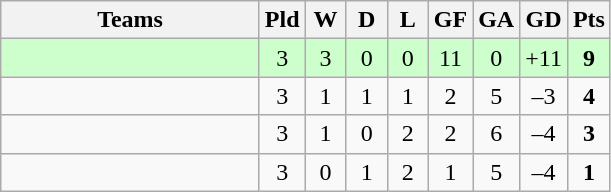<table class="wikitable" style="text-align: center;">
<tr>
<th width=165>Teams</th>
<th width=20>Pld</th>
<th width=20>W</th>
<th width=20>D</th>
<th width=20>L</th>
<th width=20>GF</th>
<th width=20>GA</th>
<th width=20>GD</th>
<th width=20>Pts</th>
</tr>
<tr align=center style="background:#ccffcc;">
<td style="text-align:left;"></td>
<td>3</td>
<td>3</td>
<td>0</td>
<td>0</td>
<td>11</td>
<td>0</td>
<td>+11</td>
<td><strong>9</strong></td>
</tr>
<tr align=center>
<td style="text-align:left;"></td>
<td>3</td>
<td>1</td>
<td>1</td>
<td>1</td>
<td>2</td>
<td>5</td>
<td>–3</td>
<td><strong>4</strong></td>
</tr>
<tr align=center>
<td style="text-align:left;"></td>
<td>3</td>
<td>1</td>
<td>0</td>
<td>2</td>
<td>2</td>
<td>6</td>
<td>–4</td>
<td><strong>3</strong></td>
</tr>
<tr align=center>
<td style="text-align:left;"></td>
<td>3</td>
<td>0</td>
<td>1</td>
<td>2</td>
<td>1</td>
<td>5</td>
<td>–4</td>
<td><strong>1</strong></td>
</tr>
</table>
